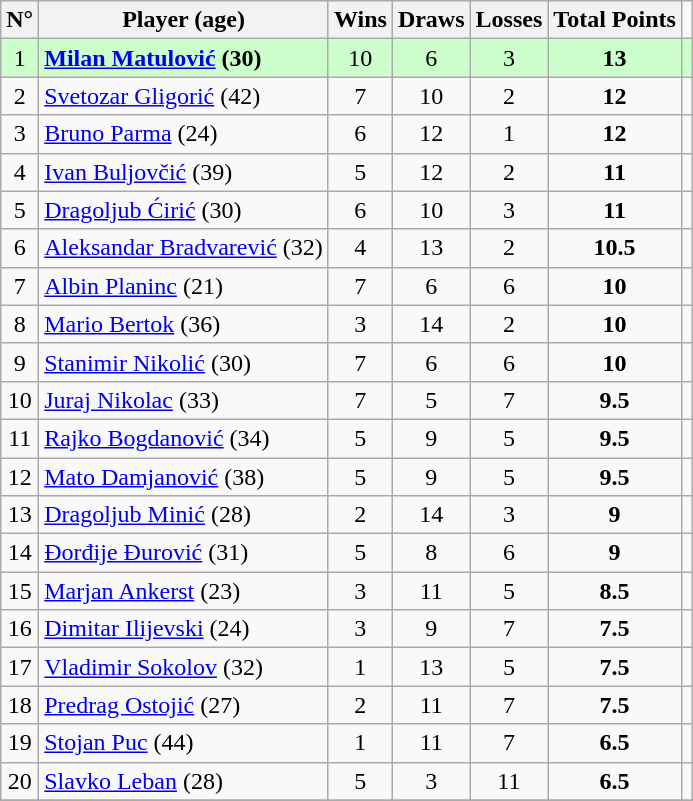<table class="wikitable" border="1">
<tr>
<th>N°</th>
<th>Player (age)</th>
<th>Wins</th>
<th>Draws</th>
<th>Losses</th>
<th>Total Points</th>
</tr>
<tr align=center style="background:#ccffcc;">
<td>1</td>
<td align=left> <strong><a href='#'>Milan Matulović</a> (30)</strong></td>
<td>10</td>
<td>6</td>
<td>3</td>
<td><strong>13</strong></td>
<td align=center></td>
</tr>
<tr align=center>
<td>2</td>
<td align=left> <a href='#'>Svetozar Gligorić</a> (42)</td>
<td>7</td>
<td>10</td>
<td>2</td>
<td><strong>12</strong></td>
<td align=center></td>
</tr>
<tr align=center>
<td>3</td>
<td align=left> <a href='#'>Bruno Parma</a> (24)</td>
<td>6</td>
<td>12</td>
<td>1</td>
<td><strong>12</strong></td>
<td align=center></td>
</tr>
<tr align=center>
<td>4</td>
<td align=left> <a href='#'>Ivan Buljovčić</a> (39)</td>
<td>5</td>
<td>12</td>
<td>2</td>
<td><strong>11</strong></td>
<td align=center></td>
</tr>
<tr align=center>
<td>5</td>
<td align=left> <a href='#'>Dragoljub Ćirić</a> (30)</td>
<td>6</td>
<td>10</td>
<td>3</td>
<td><strong>11</strong></td>
<td align=center></td>
</tr>
<tr align=center>
<td>6</td>
<td align=left> <a href='#'>Aleksandar Bradvarević</a> (32)</td>
<td>4</td>
<td>13</td>
<td>2</td>
<td><strong>10.5</strong></td>
<td align=center></td>
</tr>
<tr align=center>
<td>7</td>
<td align=left> <a href='#'>Albin Planinc</a> (21)</td>
<td>7</td>
<td>6</td>
<td>6</td>
<td><strong>10</strong></td>
<td align=center></td>
</tr>
<tr align=center>
<td>8</td>
<td align=left> <a href='#'>Mario Bertok</a> (36)</td>
<td>3</td>
<td>14</td>
<td>2</td>
<td><strong>10</strong></td>
<td align=center></td>
</tr>
<tr align=center>
<td>9</td>
<td align=left> <a href='#'>Stanimir Nikolić</a> (30)</td>
<td>7</td>
<td>6</td>
<td>6</td>
<td><strong>10</strong></td>
<td align=center></td>
</tr>
<tr align=center>
<td>10</td>
<td align=left> <a href='#'>Juraj Nikolac</a> (33)</td>
<td>7</td>
<td>5</td>
<td>7</td>
<td><strong>9.5</strong></td>
<td align=center></td>
</tr>
<tr align=center>
<td>11</td>
<td align=left> <a href='#'>Rajko Bogdanović</a> (34)</td>
<td>5</td>
<td>9</td>
<td>5</td>
<td><strong>9.5</strong></td>
<td align=center></td>
</tr>
<tr align=center>
<td>12</td>
<td align=left> <a href='#'>Mato Damjanović</a> (38)</td>
<td>5</td>
<td>9</td>
<td>5</td>
<td><strong>9.5</strong></td>
<td align=center></td>
</tr>
<tr align=center>
<td>13</td>
<td align=left> <a href='#'>Dragoljub Minić</a> (28)</td>
<td>2</td>
<td>14</td>
<td>3</td>
<td><strong>9</strong></td>
<td align=center></td>
</tr>
<tr align=center>
<td>14</td>
<td align=left> <a href='#'>Đorđije Đurović</a> (31)</td>
<td>5</td>
<td>8</td>
<td>6</td>
<td><strong>9</strong></td>
<td align=center></td>
</tr>
<tr align=center>
<td>15</td>
<td align=left> <a href='#'>Marjan Ankerst</a> (23)</td>
<td>3</td>
<td>11</td>
<td>5</td>
<td><strong>8.5</strong></td>
<td align=center></td>
</tr>
<tr align=center>
<td>16</td>
<td align=left> <a href='#'>Dimitar Ilijevski</a> (24)</td>
<td>3</td>
<td>9</td>
<td>7</td>
<td><strong>7.5</strong></td>
<td align=center></td>
</tr>
<tr align=center>
<td>17</td>
<td align=left> <a href='#'>Vladimir Sokolov</a> (32)</td>
<td>1</td>
<td>13</td>
<td>5</td>
<td><strong>7.5</strong></td>
<td align=center></td>
</tr>
<tr align=center>
<td>18</td>
<td align=left> <a href='#'>Predrag Ostojić</a> (27)</td>
<td>2</td>
<td>11</td>
<td>7</td>
<td><strong>7.5</strong></td>
<td align=center></td>
</tr>
<tr align=center>
<td>19</td>
<td align=left> <a href='#'>Stojan Puc</a> (44)</td>
<td>1</td>
<td>11</td>
<td>7</td>
<td><strong>6.5</strong></td>
<td align=center></td>
</tr>
<tr align=center>
<td>20</td>
<td align=left> <a href='#'>Slavko Leban</a> (28)</td>
<td>5</td>
<td>3</td>
<td>11</td>
<td><strong>6.5</strong></td>
<td align=center></td>
</tr>
<tr align=center>
</tr>
</table>
